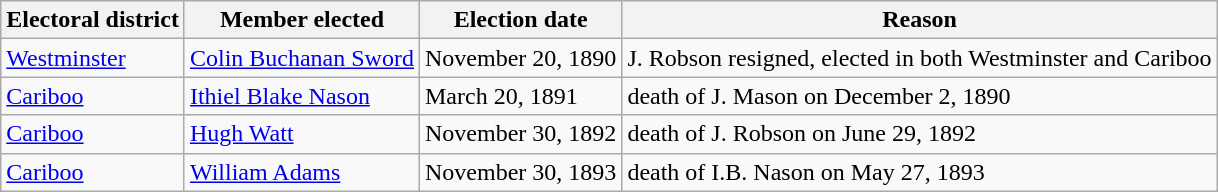<table class="wikitable sortable">
<tr>
<th>Electoral district</th>
<th>Member elected</th>
<th>Election date</th>
<th>Reason</th>
</tr>
<tr>
<td><a href='#'>Westminster</a></td>
<td><a href='#'>Colin Buchanan Sword</a></td>
<td>November 20, 1890</td>
<td>J. Robson resigned, elected in both Westminster and Cariboo</td>
</tr>
<tr>
<td><a href='#'>Cariboo</a></td>
<td><a href='#'>Ithiel Blake Nason</a></td>
<td>March 20, 1891</td>
<td>death of J. Mason on December 2, 1890</td>
</tr>
<tr>
<td><a href='#'>Cariboo</a></td>
<td><a href='#'>Hugh Watt</a></td>
<td>November 30, 1892</td>
<td>death of J. Robson on June 29, 1892</td>
</tr>
<tr>
<td><a href='#'>Cariboo</a></td>
<td><a href='#'>William Adams</a></td>
<td>November 30, 1893</td>
<td>death of I.B. Nason on May 27, 1893</td>
</tr>
</table>
